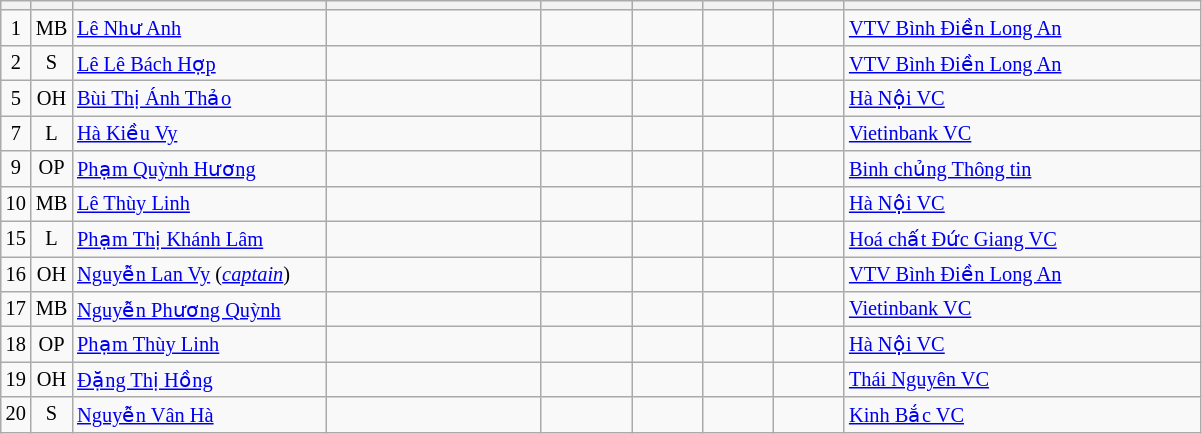<table class="wikitable sortable mw-collapsible" style="font-size:85%; text-align:left;">
<tr>
<th></th>
<th></th>
<th style="width:12em"></th>
<th style="width:10em"></th>
<th style="width:4em"></th>
<th style="width:3em"></th>
<th style="width:3em"></th>
<th style="width:3em"></th>
<th style="width:17em"></th>
</tr>
<tr>
<td align=center>1</td>
<td align=center>MB</td>
<td align=left><a href='#'>Lê Như Anh</a></td>
<td></td>
<td></td>
<td></td>
<td></td>
<td></td>
<td align=left> <a href='#'>VTV Bình Điền Long An</a></td>
</tr>
<tr>
<td align=center>2</td>
<td align=center>S</td>
<td align=left><a href='#'>Lê Lê Bách Hợp</a></td>
<td></td>
<td></td>
<td></td>
<td></td>
<td></td>
<td align=left> <a href='#'>VTV Bình Điền Long An</a></td>
</tr>
<tr>
<td align=center>5</td>
<td align=center>OH</td>
<td align=left><a href='#'>Bùi Thị Ánh Thảo</a></td>
<td></td>
<td></td>
<td></td>
<td></td>
<td></td>
<td align=left> <a href='#'>Hà Nội VC</a></td>
</tr>
<tr>
<td align=center>7</td>
<td align=center>L</td>
<td align=left><a href='#'>Hà Kiều Vy</a></td>
<td></td>
<td></td>
<td></td>
<td></td>
<td></td>
<td align=left> <a href='#'>Vietinbank VC</a></td>
</tr>
<tr>
<td align=center>9</td>
<td align=center>OP</td>
<td align=left><a href='#'>Phạm Quỳnh Hương</a></td>
<td></td>
<td></td>
<td></td>
<td></td>
<td></td>
<td align="left"> <a href='#'>Binh chủng Thông tin</a></td>
</tr>
<tr>
<td align=center>10</td>
<td align=center>MB</td>
<td align=left><a href='#'>Lê Thùy Linh</a></td>
<td></td>
<td></td>
<td></td>
<td></td>
<td></td>
<td align=left> <a href='#'>Hà Nội VC</a></td>
</tr>
<tr>
<td align=center>15</td>
<td align=center>L</td>
<td align=left><a href='#'>Phạm Thị Khánh Lâm</a></td>
<td></td>
<td></td>
<td></td>
<td></td>
<td></td>
<td align=left> <a href='#'>Hoá chất Đức Giang VC</a></td>
</tr>
<tr>
<td align=center>16</td>
<td align=center>OH</td>
<td align=left><a href='#'>Nguyễn Lan Vy</a> (<em><a href='#'>captain</a></em>)</td>
<td></td>
<td></td>
<td></td>
<td></td>
<td></td>
<td align=left> <a href='#'>VTV Bình Điền Long An</a></td>
</tr>
<tr>
<td align=center>17</td>
<td align=center>MB</td>
<td align=left><a href='#'>Nguyễn Phương Quỳnh</a></td>
<td></td>
<td></td>
<td></td>
<td></td>
<td></td>
<td align=left> <a href='#'>Vietinbank VC</a></td>
</tr>
<tr>
<td align=center>18</td>
<td align=center>OP</td>
<td align=left><a href='#'>Phạm Thùy Linh</a></td>
<td></td>
<td></td>
<td></td>
<td></td>
<td></td>
<td align="left"> <a href='#'>Hà Nội VC</a></td>
</tr>
<tr>
<td align=center>19</td>
<td align=center>OH</td>
<td align=left><a href='#'>Đặng Thị Hồng</a></td>
<td></td>
<td></td>
<td></td>
<td></td>
<td></td>
<td align=left> <a href='#'>Thái Nguyên VC</a></td>
</tr>
<tr>
<td align=center>20</td>
<td align=center>S</td>
<td align=left><a href='#'>Nguyễn Vân Hà</a></td>
<td></td>
<td></td>
<td></td>
<td></td>
<td></td>
<td align=left> <a href='#'>Kinh Bắc VC</a></td>
</tr>
</table>
